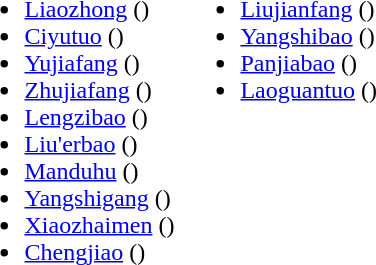<table>
<tr>
<td valign=top><br><ul><li><a href='#'>Liaozhong</a> ()</li><li><a href='#'>Ciyutuo</a> ()</li><li><a href='#'>Yujiafang</a> ()</li><li><a href='#'>Zhujiafang</a> ()</li><li><a href='#'>Lengzibao</a> ()</li><li><a href='#'>Liu'erbao</a> ()</li><li><a href='#'>Manduhu</a> ()</li><li><a href='#'>Yangshigang</a> ()</li><li><a href='#'>Xiaozhaimen</a> ()</li><li><a href='#'>Chengjiao</a> ()</li></ul></td>
<td valign=top><br><ul><li><a href='#'>Liujianfang</a> ()</li><li><a href='#'>Yangshibao</a> ()</li><li><a href='#'>Panjiabao</a> ()</li><li><a href='#'>Laoguantuo</a> ()</li></ul></td>
</tr>
</table>
